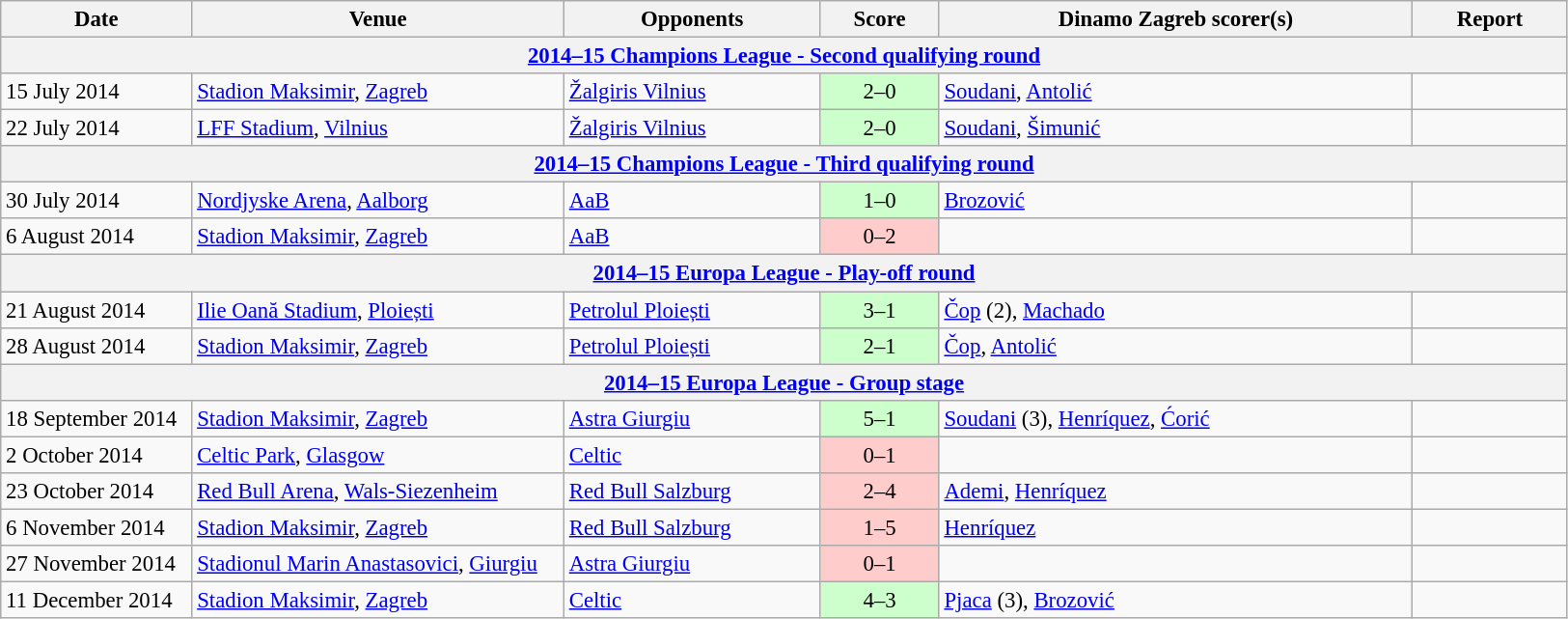<table class="wikitable" style="font-size:95%;">
<tr>
<th width=125>Date</th>
<th width=250>Venue</th>
<th width=170>Opponents</th>
<th width= 75>Score</th>
<th width=320>Dinamo Zagreb scorer(s)</th>
<th width=100>Report</th>
</tr>
<tr>
<th colspan=7><a href='#'>2014–15 Champions League - Second qualifying round</a></th>
</tr>
<tr>
<td>15 July 2014</td>
<td><a href='#'>Stadion Maksimir</a>, <a href='#'>Zagreb</a></td>
<td> <a href='#'>Žalgiris Vilnius</a></td>
<td align=center bgcolor=#CCFFCC>2–0</td>
<td><a href='#'>Soudani</a>, <a href='#'>Antolić</a></td>
<td></td>
</tr>
<tr>
<td>22 July 2014</td>
<td><a href='#'>LFF Stadium</a>, <a href='#'>Vilnius</a></td>
<td> <a href='#'>Žalgiris Vilnius</a></td>
<td align=center bgcolor=#CCFFCC>2–0</td>
<td><a href='#'>Soudani</a>, <a href='#'>Šimunić</a></td>
<td></td>
</tr>
<tr>
<th colspan=7><a href='#'>2014–15 Champions League - Third qualifying round</a></th>
</tr>
<tr>
<td>30 July 2014</td>
<td><a href='#'>Nordjyske Arena</a>, <a href='#'>Aalborg</a></td>
<td> <a href='#'>AaB</a></td>
<td align=center bgcolor=#CCFFCC>1–0</td>
<td><a href='#'>Brozović</a></td>
<td></td>
</tr>
<tr>
<td>6 August 2014</td>
<td><a href='#'>Stadion Maksimir</a>, <a href='#'>Zagreb</a></td>
<td> <a href='#'>AaB</a></td>
<td align=center bgcolor=#FFCCCC>0–2</td>
<td></td>
<td></td>
</tr>
<tr>
<th colspan=7><a href='#'>2014–15 Europa League - Play-off round</a></th>
</tr>
<tr>
<td>21 August 2014</td>
<td><a href='#'>Ilie Oană Stadium</a>, <a href='#'>Ploiești</a></td>
<td> <a href='#'>Petrolul Ploiești</a></td>
<td align=center bgcolor=#CCFFCC>3–1</td>
<td><a href='#'>Čop</a> (2), <a href='#'>Machado</a></td>
<td></td>
</tr>
<tr>
<td>28 August 2014</td>
<td><a href='#'>Stadion Maksimir</a>, <a href='#'>Zagreb</a></td>
<td> <a href='#'>Petrolul Ploiești</a></td>
<td align=center bgcolor=#CCFFCC>2–1</td>
<td><a href='#'>Čop</a>, <a href='#'>Antolić</a></td>
<td></td>
</tr>
<tr>
<th colspan=7><a href='#'>2014–15 Europa League - Group stage</a></th>
</tr>
<tr>
<td>18 September 2014</td>
<td><a href='#'>Stadion Maksimir</a>, <a href='#'>Zagreb</a></td>
<td> <a href='#'>Astra Giurgiu</a></td>
<td align=center bgcolor=#CCFFCC>5–1</td>
<td><a href='#'>Soudani</a> (3), <a href='#'>Henríquez</a>, <a href='#'>Ćorić</a></td>
<td></td>
</tr>
<tr>
<td>2 October 2014</td>
<td><a href='#'>Celtic Park</a>, <a href='#'>Glasgow</a></td>
<td> <a href='#'>Celtic</a></td>
<td align=center bgcolor=#FFCCCC>0–1</td>
<td></td>
<td></td>
</tr>
<tr>
<td>23 October 2014</td>
<td><a href='#'>Red Bull Arena</a>, <a href='#'>Wals-Siezenheim</a></td>
<td> <a href='#'>Red Bull Salzburg</a></td>
<td align=center bgcolor=#FFCCCC>2–4</td>
<td><a href='#'>Ademi</a>, <a href='#'>Henríquez</a></td>
<td></td>
</tr>
<tr>
<td>6 November 2014</td>
<td><a href='#'>Stadion Maksimir</a>, <a href='#'>Zagreb</a></td>
<td> <a href='#'>Red Bull Salzburg</a></td>
<td align=center bgcolor=#FFCCCC>1–5</td>
<td><a href='#'>Henríquez</a></td>
<td></td>
</tr>
<tr>
<td>27 November 2014</td>
<td><a href='#'>Stadionul Marin Anastasovici</a>, <a href='#'>Giurgiu</a></td>
<td> <a href='#'>Astra Giurgiu</a></td>
<td align=center bgcolor=#FFCCCC>0–1</td>
<td></td>
<td></td>
</tr>
<tr>
<td>11 December 2014</td>
<td><a href='#'>Stadion Maksimir</a>, <a href='#'>Zagreb</a></td>
<td> <a href='#'>Celtic</a></td>
<td align=center bgcolor=#CCFFCC>4–3</td>
<td><a href='#'>Pjaca</a> (3), <a href='#'>Brozović</a></td>
<td></td>
</tr>
</table>
